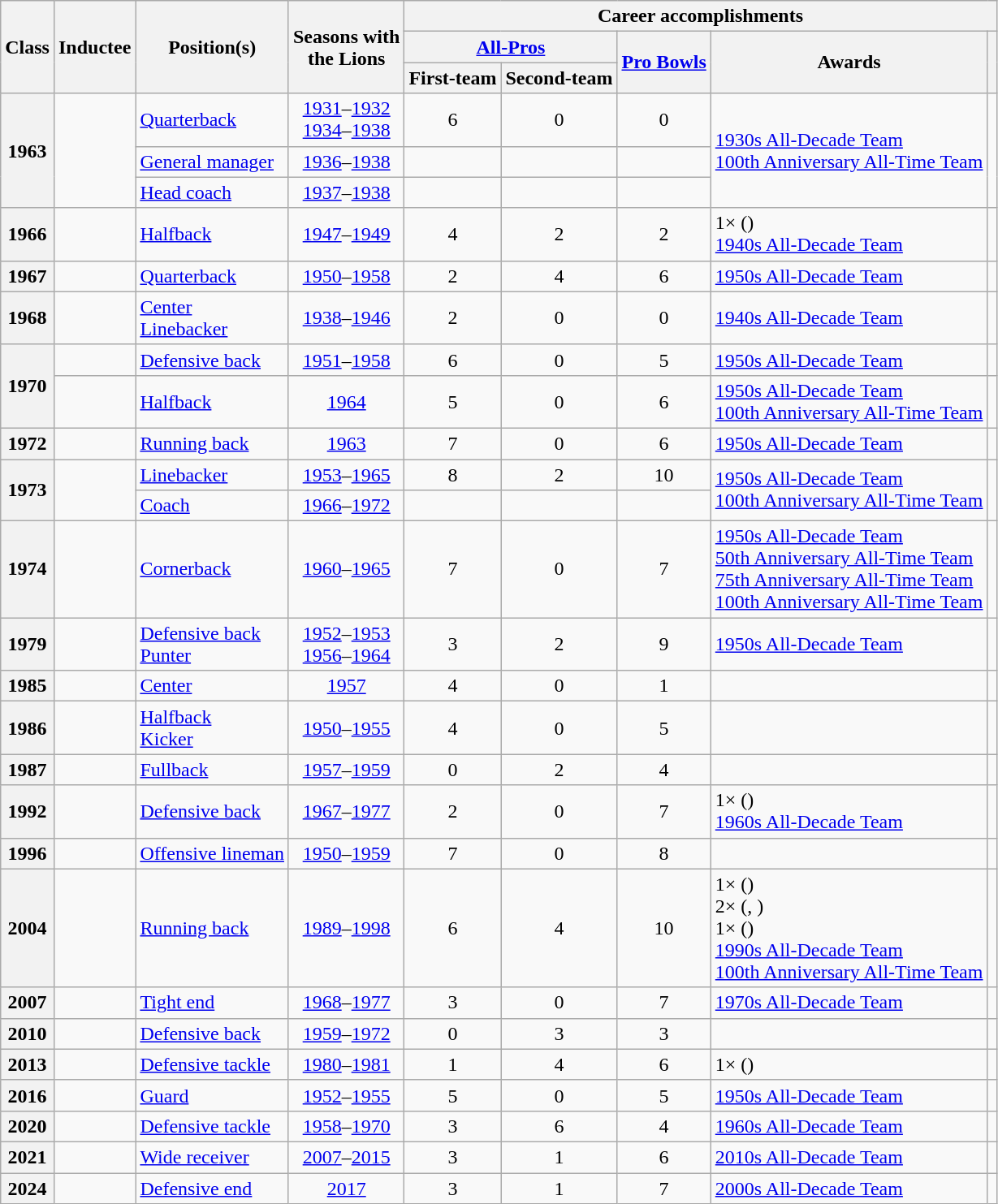<table class="wikitable sortable" style="text-align: center;">
<tr>
<th scope="col" rowspan="3">Class</th>
<th scope="col" rowspan="3">Inductee</th>
<th scope="col" rowspan="3">Position(s)</th>
<th scope="col" rowspan="3">Seasons with <br>the Lions</th>
<th scope="colgroup" colspan="5" class="unsortable">Career accomplishments</th>
</tr>
<tr>
<th scope="colgroup" colspan="2"><a href='#'>All-Pros</a></th>
<th scope="col" rowspan="2"><a href='#'>Pro Bowls</a></th>
<th scope="col" rowspan="2" class="unsortable">Awards</th>
<th scope="col" rowspan="2" class="unsortable"></th>
</tr>
<tr>
<th scope="col">First-team</th>
<th scope="col">Second-team</th>
</tr>
<tr>
<th scope="rowgroup" rowspan="3">1963</th>
<td rowspan="3" align="left"></td>
<td align="left"><a href='#'>Quarterback</a></td>
<td><a href='#'>1931</a>–<a href='#'>1932</a> <br> <a href='#'>1934</a>–<a href='#'>1938</a></td>
<td>6</td>
<td>0</td>
<td>0</td>
<td rowspan="3" align="left"><a href='#'>1930s All-Decade Team</a> <br> <a href='#'>100th Anniversary All-Time Team</a></td>
<td rowspan="3"></td>
</tr>
<tr>
<td align="left"><a href='#'>General manager</a></td>
<td><a href='#'>1936</a>–<a href='#'>1938</a></td>
<td></td>
<td></td>
<td></td>
</tr>
<tr>
<td align="left"><a href='#'>Head coach</a></td>
<td><a href='#'>1937</a>–<a href='#'>1938</a></td>
<td></td>
<td></td>
<td></td>
</tr>
<tr>
<th scope="row">1966</th>
<td align="left"></td>
<td align="left"><a href='#'>Halfback</a></td>
<td><a href='#'>1947</a>–<a href='#'>1949</a></td>
<td>4</td>
<td>2</td>
<td>2</td>
<td align="left">1×  () <br> <a href='#'>1940s All-Decade Team</a></td>
<td></td>
</tr>
<tr>
<th scope="row">1967</th>
<td align="left"></td>
<td align="left"><a href='#'>Quarterback</a></td>
<td><a href='#'>1950</a>–<a href='#'>1958</a></td>
<td>2</td>
<td>4</td>
<td>6</td>
<td align="left"><a href='#'>1950s All-Decade Team</a></td>
<td></td>
</tr>
<tr>
<th scope="row">1968</th>
<td align="left"></td>
<td align="left"><a href='#'>Center</a> <br> <a href='#'>Linebacker</a></td>
<td><a href='#'>1938</a>–<a href='#'>1946</a></td>
<td>2</td>
<td>0</td>
<td>0</td>
<td align="left"><a href='#'>1940s All-Decade Team</a></td>
<td></td>
</tr>
<tr>
<th scope="rowgroup" rowspan="2">1970</th>
<td align="left"></td>
<td align="left"><a href='#'>Defensive back</a></td>
<td><a href='#'>1951</a>–<a href='#'>1958</a></td>
<td>6</td>
<td>0</td>
<td>5</td>
<td align="left"><a href='#'>1950s All-Decade Team</a></td>
<td></td>
</tr>
<tr>
<td align="left"></td>
<td align="left"><a href='#'>Halfback</a></td>
<td><a href='#'>1964</a></td>
<td>5</td>
<td>0</td>
<td>6</td>
<td align="left"><a href='#'>1950s All-Decade Team</a> <br> <a href='#'>100th Anniversary All-Time Team</a></td>
<td></td>
</tr>
<tr>
<th scope="row">1972</th>
<td align="left"></td>
<td align="left"><a href='#'>Running back</a></td>
<td><a href='#'>1963</a></td>
<td>7</td>
<td>0</td>
<td>6</td>
<td align="left"><a href='#'>1950s All-Decade Team</a></td>
<td></td>
</tr>
<tr>
<th scope="rowgroup" rowspan="2">1973</th>
<td rowspan="2" align="left"></td>
<td align="left"><a href='#'>Linebacker</a></td>
<td><a href='#'>1953</a>–<a href='#'>1965</a></td>
<td>8</td>
<td>2</td>
<td>10</td>
<td rowspan="2" align="left"><a href='#'>1950s All-Decade Team</a> <br> <a href='#'>100th Anniversary All-Time Team</a></td>
<td rowspan="2"></td>
</tr>
<tr>
<td align="left"><a href='#'>Coach</a></td>
<td><a href='#'>1966</a>–<a href='#'>1972</a></td>
<td></td>
<td></td>
<td></td>
</tr>
<tr>
<th scope="row">1974</th>
<td align="left"></td>
<td align="left"><a href='#'>Cornerback</a></td>
<td><a href='#'>1960</a>–<a href='#'>1965</a></td>
<td>7</td>
<td>0</td>
<td>7</td>
<td align="left"><a href='#'>1950s All-Decade Team</a> <br> <a href='#'>50th Anniversary All-Time Team</a> <br> <a href='#'>75th Anniversary All-Time Team</a> <br> <a href='#'>100th Anniversary All-Time Team</a></td>
<td></td>
</tr>
<tr>
<th scope="row">1979</th>
<td align="left"></td>
<td align="left"><a href='#'>Defensive back</a> <br> <a href='#'>Punter</a></td>
<td><a href='#'>1952</a>–<a href='#'>1953</a> <br> <a href='#'>1956</a>–<a href='#'>1964</a></td>
<td>3</td>
<td>2</td>
<td>9</td>
<td align="left"><a href='#'>1950s All-Decade Team</a></td>
<td></td>
</tr>
<tr>
<th scope="row">1985</th>
<td align="left"></td>
<td align="left"><a href='#'>Center</a></td>
<td><a href='#'>1957</a></td>
<td>4</td>
<td>0</td>
<td>1</td>
<td align="left"></td>
<td></td>
</tr>
<tr>
<th scope="row">1986</th>
<td align="left"></td>
<td align="left"><a href='#'>Halfback</a> <br> <a href='#'>Kicker</a></td>
<td><a href='#'>1950</a>–<a href='#'>1955</a></td>
<td>4</td>
<td>0</td>
<td>5</td>
<td align="left"></td>
<td></td>
</tr>
<tr>
<th scope="row">1987</th>
<td align="left"></td>
<td align="left"><a href='#'>Fullback</a></td>
<td><a href='#'>1957</a>–<a href='#'>1959</a></td>
<td>0</td>
<td>2</td>
<td>4</td>
<td align="left"></td>
<td></td>
</tr>
<tr>
<th scope="row">1992</th>
<td align="left"></td>
<td align="left"><a href='#'>Defensive back</a></td>
<td><a href='#'>1967</a>–<a href='#'>1977</a></td>
<td>2</td>
<td>0</td>
<td>7</td>
<td align="left">1×  () <br> <a href='#'>1960s All-Decade Team</a></td>
<td></td>
</tr>
<tr>
<th scope="row">1996</th>
<td align="left"></td>
<td align="left"><a href='#'>Offensive lineman</a></td>
<td><a href='#'>1950</a>–<a href='#'>1959</a></td>
<td>7</td>
<td>0</td>
<td>8</td>
<td align="left"></td>
<td></td>
</tr>
<tr>
<th scope="row">2004</th>
<td align="left"></td>
<td align="left"><a href='#'>Running back</a></td>
<td><a href='#'>1989</a>–<a href='#'>1998</a></td>
<td>6</td>
<td>4</td>
<td>10</td>
<td align="left">1×  () <br> 2×  (, ) <br> 1×  () <br> <a href='#'>1990s All-Decade Team</a> <br> <a href='#'>100th Anniversary All-Time Team</a></td>
<td></td>
</tr>
<tr>
<th scope="row">2007</th>
<td align="left"></td>
<td align="left"><a href='#'>Tight end</a></td>
<td><a href='#'>1968</a>–<a href='#'>1977</a></td>
<td>3</td>
<td>0</td>
<td>7</td>
<td align="left"><a href='#'>1970s All-Decade Team</a></td>
<td></td>
</tr>
<tr>
<th scope="row">2010</th>
<td align="left"></td>
<td align="left"><a href='#'>Defensive back</a></td>
<td><a href='#'>1959</a>–<a href='#'>1972</a></td>
<td>0</td>
<td>3</td>
<td>3</td>
<td align="left"></td>
<td></td>
</tr>
<tr>
<th scope="row">2013</th>
<td align="left"></td>
<td align="left"><a href='#'>Defensive tackle</a></td>
<td><a href='#'>1980</a>–<a href='#'>1981</a></td>
<td>1</td>
<td>4</td>
<td>6</td>
<td align="left">1×  ()</td>
<td></td>
</tr>
<tr>
<th scope="row">2016</th>
<td align="left"></td>
<td align="left"><a href='#'>Guard</a></td>
<td><a href='#'>1952</a>–<a href='#'>1955</a></td>
<td>5</td>
<td>0</td>
<td>5</td>
<td align="left"><a href='#'>1950s All-Decade Team</a></td>
<td></td>
</tr>
<tr>
<th scope="row">2020</th>
<td align="left"></td>
<td align="left"><a href='#'>Defensive tackle</a></td>
<td><a href='#'>1958</a>–<a href='#'>1970</a></td>
<td>3</td>
<td>6</td>
<td>4</td>
<td align="left"><a href='#'>1960s All-Decade Team</a></td>
<td></td>
</tr>
<tr>
<th scope="row">2021</th>
<td align="left"></td>
<td align="left"><a href='#'>Wide receiver</a></td>
<td><a href='#'>2007</a>–<a href='#'>2015</a></td>
<td>3</td>
<td>1</td>
<td>6</td>
<td align="left"><a href='#'>2010s All-Decade Team</a></td>
<td></td>
</tr>
<tr>
<th scope="row">2024</th>
<td align="left"></td>
<td align="left"><a href='#'>Defensive end</a></td>
<td><a href='#'>2017</a></td>
<td>3</td>
<td>1</td>
<td>7</td>
<td align="left"><a href='#'>2000s All-Decade Team</a></td>
<td></td>
</tr>
</table>
